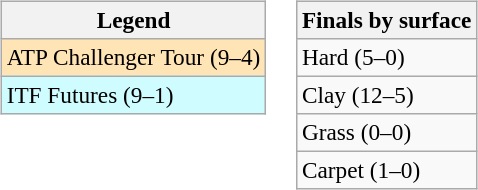<table>
<tr valign=top>
<td><br><table class=wikitable style=font-size:97%>
<tr>
<th>Legend</th>
</tr>
<tr bgcolor=moccasin>
<td>ATP Challenger Tour (9–4)</td>
</tr>
<tr bgcolor=cffcff>
<td>ITF Futures (9–1)</td>
</tr>
</table>
</td>
<td><br><table class=wikitable style=font-size:97%>
<tr>
<th>Finals by surface</th>
</tr>
<tr>
<td>Hard (5–0)</td>
</tr>
<tr>
<td>Clay (12–5)</td>
</tr>
<tr>
<td>Grass (0–0)</td>
</tr>
<tr>
<td>Carpet (1–0)</td>
</tr>
</table>
</td>
</tr>
</table>
